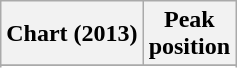<table class="wikitable sortable">
<tr>
<th>Chart (2013)</th>
<th>Peak<br>position</th>
</tr>
<tr>
</tr>
<tr>
</tr>
<tr>
</tr>
<tr>
</tr>
<tr>
</tr>
</table>
